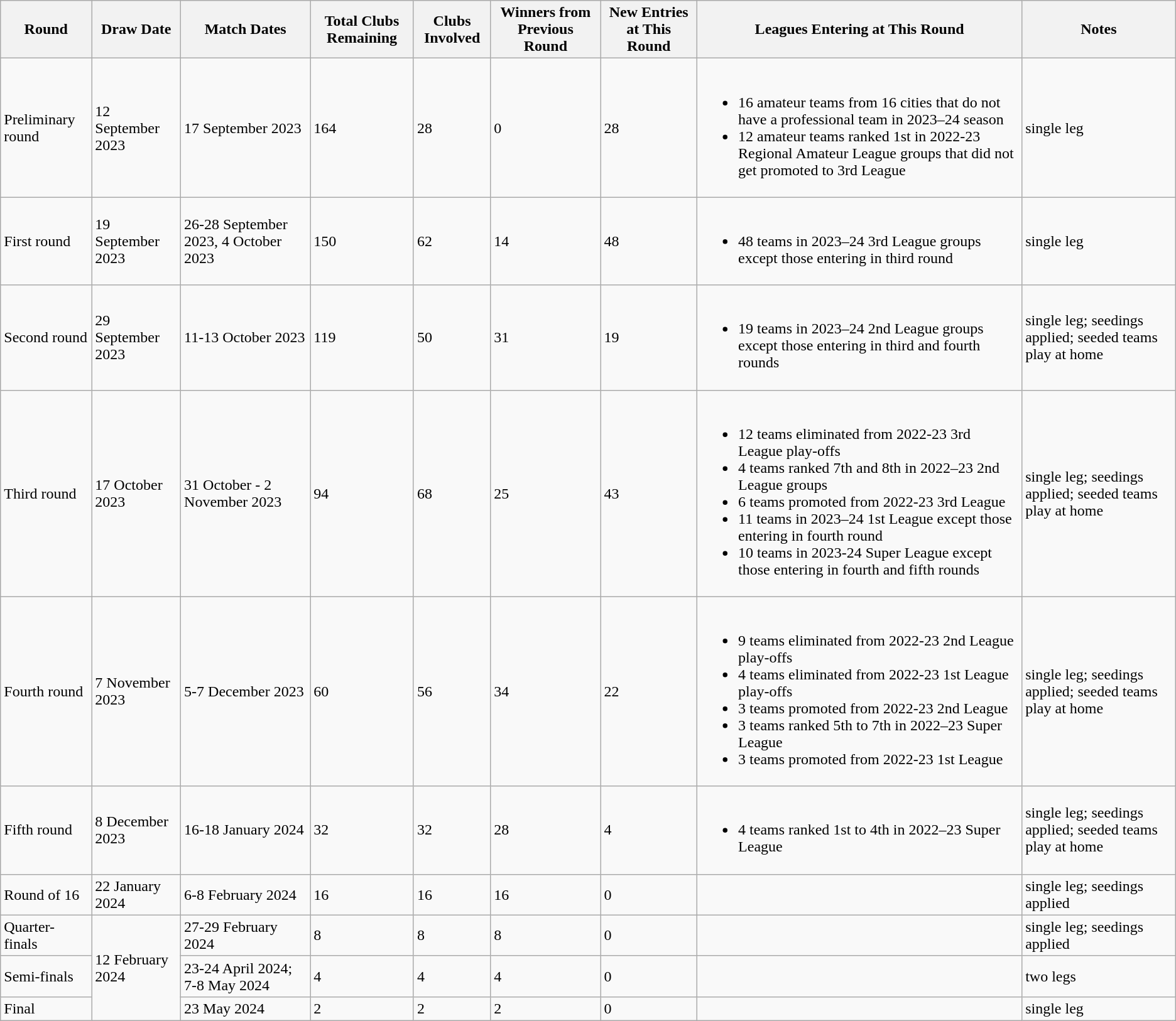<table class="wikitable">
<tr>
<th>Round</th>
<th>Draw Date</th>
<th>Match Dates</th>
<th>Total Clubs Remaining</th>
<th>Clubs Involved</th>
<th>Winners from Previous Round</th>
<th>New Entries at This Round</th>
<th>Leagues Entering at This Round</th>
<th>Notes</th>
</tr>
<tr>
<td>Preliminary round</td>
<td>12 September 2023</td>
<td>17 September 2023</td>
<td>164</td>
<td>28</td>
<td>0</td>
<td>28</td>
<td><br><ul><li>16 amateur teams from 16 cities that do not have a professional team in 2023–24 season</li><li>12 amateur teams ranked 1st in 2022-23 Regional Amateur League groups that did not get promoted to 3rd League</li></ul></td>
<td>single leg</td>
</tr>
<tr>
<td>First round</td>
<td>19 September 2023</td>
<td>26-28 September 2023, 4 October 2023</td>
<td>150</td>
<td>62</td>
<td>14</td>
<td>48</td>
<td><br><ul><li>48 teams in 2023–24 3rd League groups except those entering in third round</li></ul></td>
<td>single leg</td>
</tr>
<tr>
<td>Second round</td>
<td>29 September 2023</td>
<td>11-13 October 2023</td>
<td>119</td>
<td>50</td>
<td>31</td>
<td>19</td>
<td><br><ul><li>19 teams in 2023–24 2nd League groups except those entering in third and fourth rounds</li></ul></td>
<td>single leg; seedings applied; seeded teams play at home</td>
</tr>
<tr>
<td>Third round</td>
<td>17 October 2023</td>
<td>31  October - 2 November 2023</td>
<td>94</td>
<td>68</td>
<td>25</td>
<td>43</td>
<td><br><ul><li>12 teams eliminated from 2022-23 3rd League play-offs</li><li>4 teams ranked 7th and 8th in 2022–23 2nd League groups</li><li>6 teams promoted from 2022-23 3rd League</li><li>11 teams in 2023–24 1st League except those entering in fourth round</li><li>10 teams in 2023-24 Super League except those entering in fourth and fifth rounds</li></ul></td>
<td>single leg; seedings applied; seeded teams play at home</td>
</tr>
<tr>
<td>Fourth round</td>
<td>7 November 2023</td>
<td>5-7 December 2023</td>
<td>60</td>
<td>56</td>
<td>34</td>
<td>22</td>
<td><br><ul><li>9 teams eliminated from 2022-23 2nd League play-offs</li><li>4 teams eliminated from 2022-23 1st League play-offs</li><li>3 teams promoted from 2022-23 2nd League</li><li>3 teams ranked 5th to 7th in 2022–23 Super League</li><li>3 teams promoted from 2022-23 1st League</li></ul></td>
<td>single leg; seedings applied; seeded teams play at home</td>
</tr>
<tr>
<td>Fifth round</td>
<td>8 December 2023</td>
<td>16-18 January 2024</td>
<td>32</td>
<td>32</td>
<td>28</td>
<td>4</td>
<td><br><ul><li>4 teams ranked 1st to 4th in 2022–23 Super League</li></ul></td>
<td>single leg; seedings applied; seeded teams play at home</td>
</tr>
<tr>
<td>Round of 16</td>
<td>22 January 2024</td>
<td>6-8 February 2024</td>
<td>16</td>
<td>16</td>
<td>16</td>
<td>0</td>
<td></td>
<td>single leg; seedings applied</td>
</tr>
<tr>
<td>Quarter-finals</td>
<td rowspan="3">12 February 2024</td>
<td>27-29 February 2024</td>
<td>8</td>
<td>8</td>
<td>8</td>
<td>0</td>
<td></td>
<td>single leg; seedings applied</td>
</tr>
<tr>
<td>Semi-finals</td>
<td>23-24 April 2024; 7-8 May 2024</td>
<td>4</td>
<td>4</td>
<td>4</td>
<td>0</td>
<td></td>
<td>two legs</td>
</tr>
<tr>
<td>Final</td>
<td>23 May 2024</td>
<td>2</td>
<td>2</td>
<td>2</td>
<td>0</td>
<td></td>
<td>single leg</td>
</tr>
</table>
